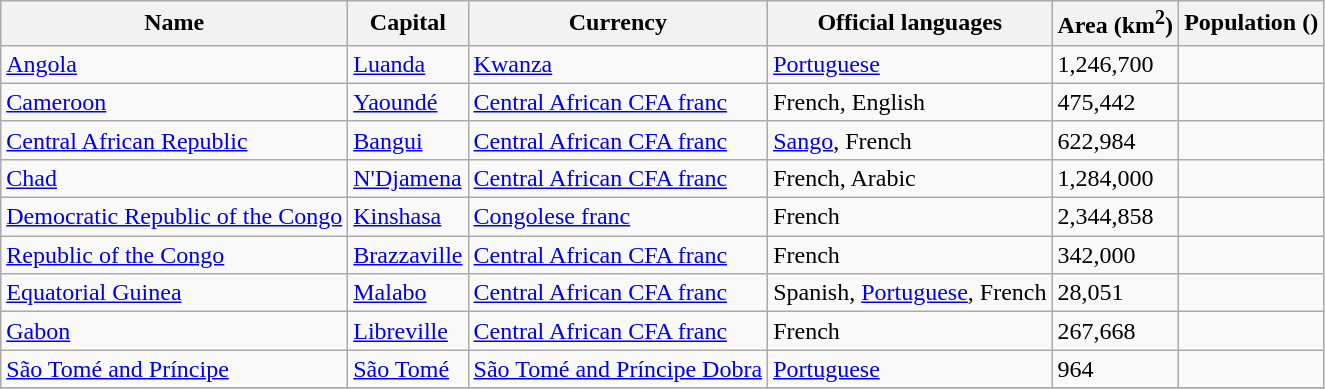<table class="wikitable sortable">
<tr>
<th>Name</th>
<th>Capital</th>
<th>Currency</th>
<th>Official languages</th>
<th>Area (km<sup>2</sup>)</th>
<th>Population ()</th>
</tr>
<tr>
<td><a href='#'>Angola</a></td>
<td><a href='#'>Luanda</a></td>
<td><a href='#'>Kwanza</a></td>
<td><a href='#'>Portuguese</a></td>
<td>1,246,700</td>
<td></td>
</tr>
<tr>
<td><a href='#'>Cameroon</a></td>
<td><a href='#'>Yaoundé</a></td>
<td><a href='#'>Central African CFA franc</a></td>
<td>French, English</td>
<td>475,442</td>
<td></td>
</tr>
<tr>
<td><a href='#'>Central African Republic</a></td>
<td><a href='#'>Bangui</a></td>
<td><a href='#'>Central African CFA franc</a></td>
<td><a href='#'>Sango</a>, French</td>
<td>622,984</td>
<td></td>
</tr>
<tr>
<td><a href='#'>Chad</a></td>
<td><a href='#'>N'Djamena</a></td>
<td><a href='#'>Central African CFA franc</a></td>
<td>French, Arabic</td>
<td>1,284,000</td>
<td></td>
</tr>
<tr>
<td><a href='#'>Democratic Republic of the Congo</a></td>
<td><a href='#'>Kinshasa</a></td>
<td><a href='#'>Congolese franc</a></td>
<td>French</td>
<td>2,344,858</td>
<td></td>
</tr>
<tr>
<td><a href='#'>Republic of the Congo</a></td>
<td><a href='#'>Brazzaville</a></td>
<td><a href='#'>Central African CFA franc</a></td>
<td>French</td>
<td>342,000</td>
<td></td>
</tr>
<tr>
<td><a href='#'>Equatorial Guinea</a></td>
<td><a href='#'>Malabo</a></td>
<td><a href='#'>Central African CFA franc</a></td>
<td>Spanish, <a href='#'>Portuguese</a>, French</td>
<td>28,051</td>
<td></td>
</tr>
<tr>
<td><a href='#'>Gabon</a></td>
<td><a href='#'>Libreville</a></td>
<td><a href='#'>Central African CFA franc</a></td>
<td>French</td>
<td>267,668</td>
<td></td>
</tr>
<tr>
<td><a href='#'>São Tomé and Príncipe</a></td>
<td><a href='#'>São Tomé</a></td>
<td><a href='#'>São Tomé and Príncipe Dobra</a></td>
<td><a href='#'>Portuguese</a></td>
<td>964</td>
<td></td>
</tr>
<tr>
</tr>
</table>
